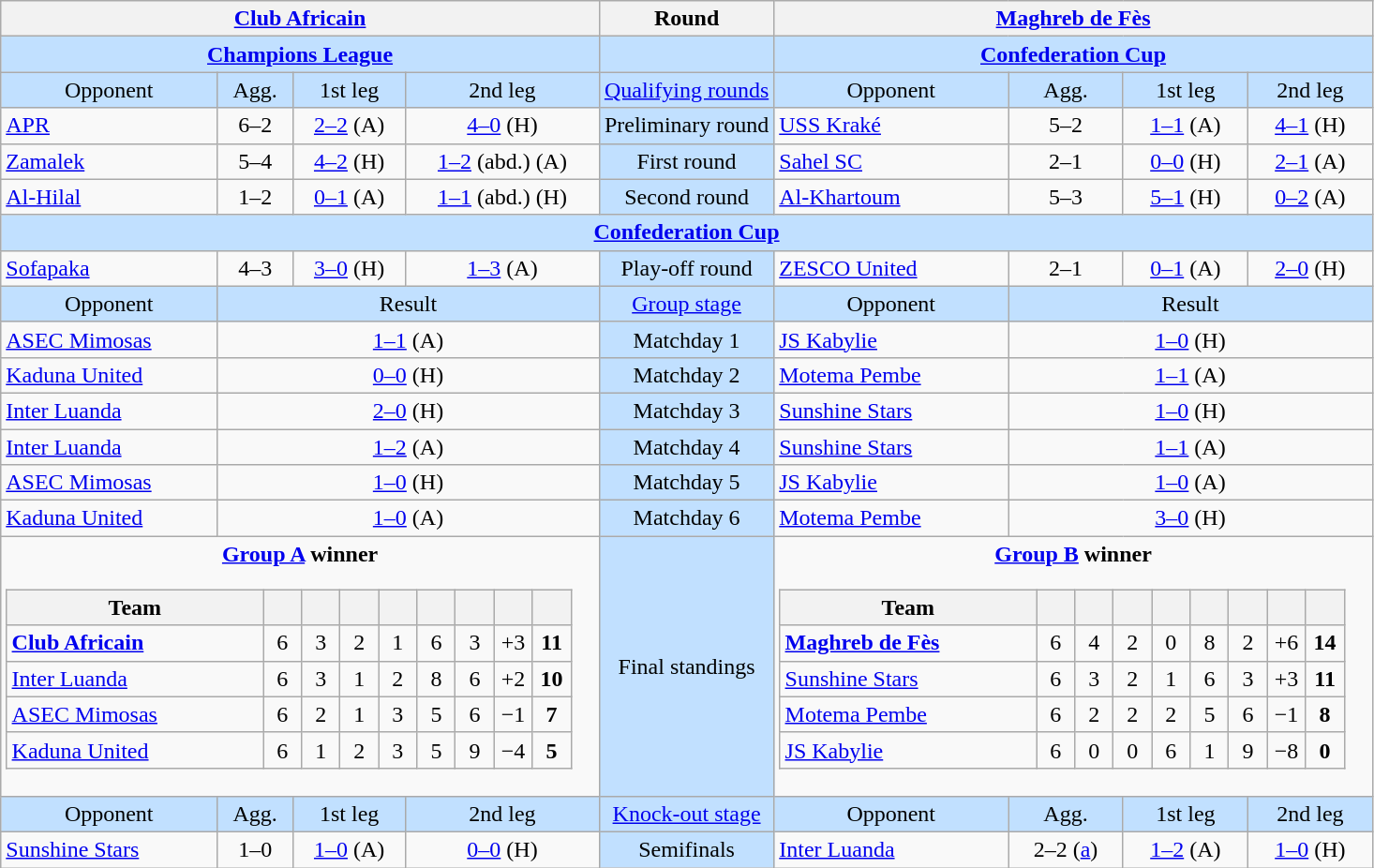<table class="wikitable" style="text-align: center;">
<tr>
<th colspan=4> <a href='#'>Club Africain</a></th>
<th>Round</th>
<th colspan=4> <a href='#'>Maghreb de Fès</a></th>
</tr>
<tr bgcolor=#c1e0ff>
<td colspan=4><strong><a href='#'>Champions League</a></strong></td>
<td></td>
<td colspan=4><strong><a href='#'>Confederation Cup</a></strong></td>
</tr>
<tr bgcolor=#c1e0ff>
<td>Opponent</td>
<td>Agg.</td>
<td>1st leg</td>
<td>2nd leg</td>
<td><a href='#'>Qualifying rounds</a></td>
<td>Opponent</td>
<td>Agg.</td>
<td>1st leg</td>
<td>2nd leg</td>
</tr>
<tr>
<td align=left> <a href='#'>APR</a></td>
<td>6–2</td>
<td><a href='#'>2–2</a> (A)</td>
<td><a href='#'>4–0</a> (H)</td>
<td bgcolor=#c1e0ff>Preliminary round</td>
<td align=left> <a href='#'>USS Kraké</a></td>
<td>5–2</td>
<td><a href='#'>1–1</a> (A)</td>
<td><a href='#'>4–1</a> (H)</td>
</tr>
<tr>
<td align=left> <a href='#'>Zamalek</a></td>
<td>5–4</td>
<td><a href='#'>4–2</a> (H)</td>
<td><a href='#'>1–2</a> (abd.) (A)</td>
<td bgcolor=#c1e0ff>First round</td>
<td align=left> <a href='#'>Sahel SC</a></td>
<td>2–1</td>
<td><a href='#'>0–0</a> (H)</td>
<td><a href='#'>2–1</a> (A)</td>
</tr>
<tr>
<td align=left> <a href='#'>Al-Hilal</a></td>
<td>1–2</td>
<td><a href='#'>0–1</a> (A)</td>
<td><a href='#'>1–1</a> (abd.) (H)</td>
<td bgcolor=#c1e0ff>Second round</td>
<td align=left> <a href='#'>Al-Khartoum</a></td>
<td>5–3</td>
<td><a href='#'>5–1</a> (H)</td>
<td><a href='#'>0–2</a> (A)</td>
</tr>
<tr bgcolor=#c1e0ff>
<td colspan=9><strong><a href='#'>Confederation Cup</a></strong></td>
</tr>
<tr>
<td align=left> <a href='#'>Sofapaka</a></td>
<td>4–3</td>
<td><a href='#'>3–0</a> (H)</td>
<td><a href='#'>1–3</a> (A)</td>
<td bgcolor=#c1e0ff>Play-off round</td>
<td align=left> <a href='#'>ZESCO United</a></td>
<td>2–1</td>
<td><a href='#'>0–1</a> (A)</td>
<td><a href='#'>2–0</a> (H)</td>
</tr>
<tr bgcolor=#c1e0ff>
<td>Opponent</td>
<td colspan=3>Result</td>
<td><a href='#'>Group stage</a></td>
<td>Opponent</td>
<td colspan=3>Result</td>
</tr>
<tr>
<td align=left> <a href='#'>ASEC Mimosas</a></td>
<td colspan=3><a href='#'>1–1</a> (A)</td>
<td bgcolor=#c1e0ff>Matchday 1</td>
<td align=left> <a href='#'>JS Kabylie</a></td>
<td colspan=3><a href='#'>1–0</a> (H)</td>
</tr>
<tr>
<td align=left> <a href='#'>Kaduna United</a></td>
<td colspan=3><a href='#'>0–0</a> (H)</td>
<td bgcolor=#c1e0ff>Matchday 2</td>
<td align=left> <a href='#'>Motema Pembe</a></td>
<td colspan=3><a href='#'>1–1</a> (A)</td>
</tr>
<tr>
<td align=left> <a href='#'>Inter Luanda</a></td>
<td colspan=3><a href='#'>2–0</a> (H)</td>
<td bgcolor=#c1e0ff>Matchday 3</td>
<td align=left> <a href='#'>Sunshine Stars</a></td>
<td colspan=3><a href='#'>1–0</a> (H)</td>
</tr>
<tr>
<td align=left> <a href='#'>Inter Luanda</a></td>
<td colspan=3><a href='#'>1–2</a> (A)</td>
<td bgcolor=#c1e0ff>Matchday 4</td>
<td align=left> <a href='#'>Sunshine Stars</a></td>
<td colspan=3><a href='#'>1–1</a> (A)</td>
</tr>
<tr>
<td align=left> <a href='#'>ASEC Mimosas</a></td>
<td colspan=3><a href='#'>1–0</a> (H)</td>
<td bgcolor=#c1e0ff>Matchday 5</td>
<td align=left> <a href='#'>JS Kabylie</a></td>
<td colspan=3><a href='#'>1–0</a> (A)</td>
</tr>
<tr>
<td align=left> <a href='#'>Kaduna United</a></td>
<td colspan=3><a href='#'>1–0</a> (A)</td>
<td bgcolor=#c1e0ff>Matchday 6</td>
<td align=left> <a href='#'>Motema Pembe</a></td>
<td colspan=3><a href='#'>3–0</a> (H)</td>
</tr>
<tr>
<td colspan=4 align=center valign=top><strong><a href='#'>Group A</a> winner</strong><br><table class="wikitable" style="text-align:center;">
<tr>
<th width=175>Team</th>
<th width=20></th>
<th width=20></th>
<th width=20></th>
<th width=20></th>
<th width=20></th>
<th width=20></th>
<th width=20></th>
<th width=20></th>
</tr>
<tr>
<td align=left> <strong><a href='#'>Club Africain</a></strong></td>
<td>6</td>
<td>3</td>
<td>2</td>
<td>1</td>
<td>6</td>
<td>3</td>
<td>+3</td>
<td><strong>11</strong></td>
</tr>
<tr>
<td align=left> <a href='#'>Inter Luanda</a></td>
<td>6</td>
<td>3</td>
<td>1</td>
<td>2</td>
<td>8</td>
<td>6</td>
<td>+2</td>
<td><strong>10</strong></td>
</tr>
<tr>
<td align=left> <a href='#'>ASEC Mimosas</a></td>
<td>6</td>
<td>2</td>
<td>1</td>
<td>3</td>
<td>5</td>
<td>6</td>
<td>−1</td>
<td><strong>7</strong></td>
</tr>
<tr>
<td align=left> <a href='#'>Kaduna United</a></td>
<td>6</td>
<td>1</td>
<td>2</td>
<td>3</td>
<td>5</td>
<td>9</td>
<td>−4</td>
<td><strong>5</strong></td>
</tr>
</table>
</td>
<td bgcolor=#c1e0ff>Final standings</td>
<td colspan=4 align=center valign=top><strong><a href='#'>Group B</a> winner</strong><br><table class="wikitable" style="text-align:center;">
<tr>
<th width=175>Team</th>
<th width=20></th>
<th width=20></th>
<th width=20></th>
<th width=20></th>
<th width=20></th>
<th width=20></th>
<th width=20></th>
<th width=20></th>
</tr>
<tr>
<td align=left> <strong><a href='#'>Maghreb de Fès</a></strong></td>
<td>6</td>
<td>4</td>
<td>2</td>
<td>0</td>
<td>8</td>
<td>2</td>
<td>+6</td>
<td><strong>14</strong></td>
</tr>
<tr>
<td align=left> <a href='#'>Sunshine Stars</a></td>
<td>6</td>
<td>3</td>
<td>2</td>
<td>1</td>
<td>6</td>
<td>3</td>
<td>+3</td>
<td><strong>11</strong></td>
</tr>
<tr>
<td align=left> <a href='#'>Motema Pembe</a></td>
<td>6</td>
<td>2</td>
<td>2</td>
<td>2</td>
<td>5</td>
<td>6</td>
<td>−1</td>
<td><strong>8</strong></td>
</tr>
<tr>
<td align=left> <a href='#'>JS Kabylie</a></td>
<td>6</td>
<td>0</td>
<td>0</td>
<td>6</td>
<td>1</td>
<td>9</td>
<td>−8</td>
<td><strong>0</strong></td>
</tr>
</table>
</td>
</tr>
<tr bgcolor=#c1e0ff>
<td>Opponent</td>
<td>Agg.</td>
<td>1st leg</td>
<td>2nd leg</td>
<td><a href='#'>Knock-out stage</a></td>
<td>Opponent</td>
<td>Agg.</td>
<td>1st leg</td>
<td>2nd leg</td>
</tr>
<tr>
<td align=left> <a href='#'>Sunshine Stars</a></td>
<td>1–0</td>
<td><a href='#'>1–0</a> (A)</td>
<td><a href='#'>0–0</a> (H)</td>
<td bgcolor=#c1e0ff>Semifinals</td>
<td align=left> <a href='#'>Inter Luanda</a></td>
<td>2–2 (<a href='#'>a</a>)</td>
<td><a href='#'>1–2</a> (A)</td>
<td><a href='#'>1–0</a> (H)</td>
</tr>
</table>
